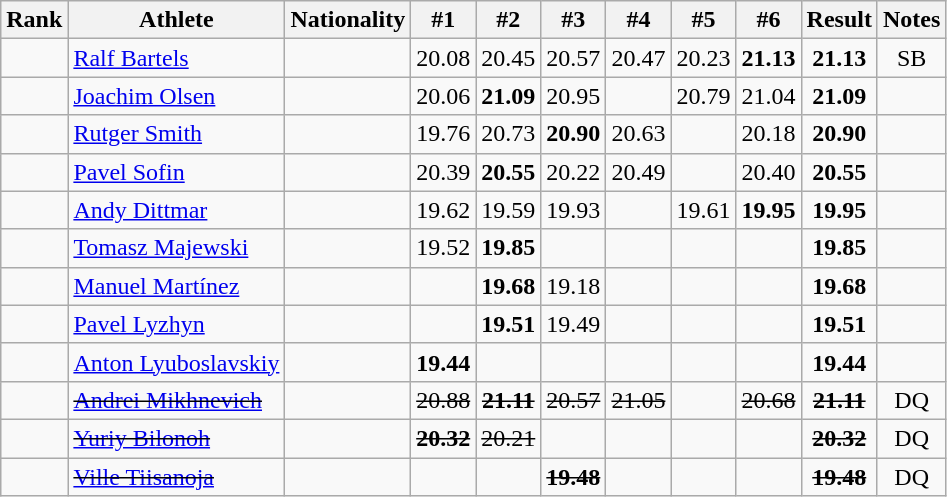<table class="wikitable sortable" style="text-align:center">
<tr>
<th>Rank</th>
<th>Athlete</th>
<th>Nationality</th>
<th>#1</th>
<th>#2</th>
<th>#3</th>
<th>#4</th>
<th>#5</th>
<th>#6</th>
<th>Result</th>
<th>Notes</th>
</tr>
<tr>
<td></td>
<td align=left><a href='#'>Ralf Bartels</a></td>
<td align=left></td>
<td>20.08</td>
<td>20.45</td>
<td>20.57</td>
<td>20.47</td>
<td>20.23</td>
<td><strong>21.13</strong></td>
<td><strong>21.13</strong></td>
<td>SB</td>
</tr>
<tr>
<td></td>
<td align=left><a href='#'>Joachim Olsen</a></td>
<td align=left></td>
<td>20.06</td>
<td><strong>21.09</strong></td>
<td>20.95</td>
<td></td>
<td>20.79</td>
<td>21.04</td>
<td><strong>21.09</strong></td>
<td></td>
</tr>
<tr>
<td></td>
<td align=left><a href='#'>Rutger Smith</a></td>
<td align=left></td>
<td>19.76</td>
<td>20.73</td>
<td><strong>20.90</strong></td>
<td>20.63</td>
<td></td>
<td>20.18</td>
<td><strong>20.90</strong></td>
<td></td>
</tr>
<tr>
<td></td>
<td align=left><a href='#'>Pavel Sofin</a></td>
<td align=left></td>
<td>20.39</td>
<td><strong>20.55</strong></td>
<td>20.22</td>
<td>20.49</td>
<td></td>
<td>20.40</td>
<td><strong>20.55</strong></td>
<td></td>
</tr>
<tr>
<td></td>
<td align=left><a href='#'>Andy Dittmar</a></td>
<td align=left></td>
<td>19.62</td>
<td>19.59</td>
<td>19.93</td>
<td></td>
<td>19.61</td>
<td><strong>19.95</strong></td>
<td><strong>19.95</strong></td>
<td></td>
</tr>
<tr>
<td></td>
<td align=left><a href='#'>Tomasz Majewski</a></td>
<td align=left></td>
<td>19.52</td>
<td><strong>19.85</strong></td>
<td></td>
<td></td>
<td></td>
<td></td>
<td><strong>19.85</strong></td>
<td></td>
</tr>
<tr>
<td></td>
<td align=left><a href='#'>Manuel Martínez</a></td>
<td align=left></td>
<td></td>
<td><strong>19.68</strong></td>
<td>19.18</td>
<td></td>
<td></td>
<td></td>
<td><strong>19.68</strong></td>
<td></td>
</tr>
<tr>
<td></td>
<td align=left><a href='#'>Pavel Lyzhyn</a></td>
<td align=left></td>
<td></td>
<td><strong>19.51</strong></td>
<td>19.49</td>
<td></td>
<td></td>
<td></td>
<td><strong>19.51</strong></td>
<td></td>
</tr>
<tr>
<td></td>
<td align=left><a href='#'>Anton Lyuboslavskiy</a></td>
<td align=left></td>
<td><strong>19.44</strong></td>
<td></td>
<td></td>
<td></td>
<td></td>
<td></td>
<td><strong>19.44</strong></td>
<td></td>
</tr>
<tr>
<td></td>
<td align=left><s><a href='#'>Andrei Mikhnevich</a> </s></td>
<td align=left><s></s></td>
<td><s>20.88 </s></td>
<td><s><strong>21.11</strong> </s></td>
<td><s>20.57 </s></td>
<td><s>21.05 </s></td>
<td><s></s></td>
<td><s>20.68 </s></td>
<td><s><strong>21.11</strong> </s></td>
<td>DQ</td>
</tr>
<tr>
<td></td>
<td align=left><s><a href='#'>Yuriy Bilonoh</a> </s></td>
<td align=left><s></s></td>
<td><s><strong>20.32</strong> </s></td>
<td><s>20.21 </s></td>
<td><s></s></td>
<td><s></s></td>
<td><s></s></td>
<td><s></s></td>
<td><s><strong>20.32</strong> </s></td>
<td>DQ</td>
</tr>
<tr>
<td></td>
<td align=left><s><a href='#'>Ville Tiisanoja</a> </s></td>
<td align=left><s></s></td>
<td><s></s></td>
<td><s></s></td>
<td><s><strong>19.48</strong> </s></td>
<td></td>
<td></td>
<td></td>
<td><s><strong>19.48</strong> </s></td>
<td>DQ</td>
</tr>
</table>
